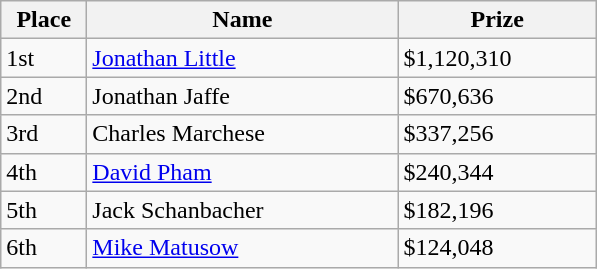<table class="wikitable">
<tr>
<th width="50">Place</th>
<th width="200">Name</th>
<th width="125">Prize</th>
</tr>
<tr>
<td>1st</td>
<td><a href='#'>Jonathan Little</a></td>
<td>$1,120,310</td>
</tr>
<tr>
<td>2nd</td>
<td>Jonathan Jaffe</td>
<td>$670,636</td>
</tr>
<tr>
<td>3rd</td>
<td>Charles Marchese</td>
<td>$337,256</td>
</tr>
<tr>
<td>4th</td>
<td><a href='#'>David Pham</a></td>
<td>$240,344</td>
</tr>
<tr>
<td>5th</td>
<td>Jack Schanbacher</td>
<td>$182,196</td>
</tr>
<tr>
<td>6th</td>
<td><a href='#'>Mike Matusow</a></td>
<td>$124,048</td>
</tr>
</table>
